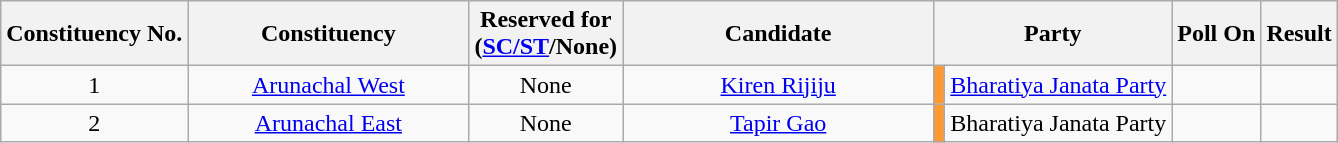<table class="wikitable sortable" style="text-align:center">
<tr>
<th>Constituency No.</th>
<th style="width:180px;">Constituency</th>
<th>Reserved for<br>(<a href='#'>SC/ST</a>/None)</th>
<th style="width:200px;">Candidate</th>
<th colspan="2">Party</th>
<th>Poll On</th>
<th>Result</th>
</tr>
<tr>
<td style="text-align:center;">1</td>
<td><a href='#'>Arunachal West</a></td>
<td>None</td>
<td><a href='#'>Kiren Rijiju</a></td>
<td bgcolor=#FF9933></td>
<td><a href='#'>Bharatiya Janata Party</a></td>
<td></td>
<td></td>
</tr>
<tr>
<td style="text-align:center;">2</td>
<td><a href='#'>Arunachal East</a></td>
<td>None</td>
<td><a href='#'>Tapir Gao</a></td>
<td bgcolor=#FF9933></td>
<td>Bharatiya Janata Party</td>
<td></td>
<td></td>
</tr>
</table>
